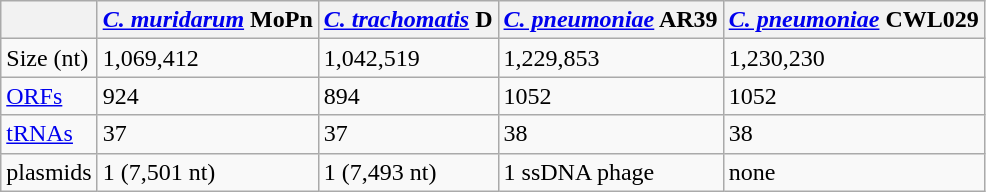<table class="wikitable">
<tr>
<th></th>
<th><em><a href='#'>C. muridarum</a></em> MoPn</th>
<th><em><a href='#'>C. trachomatis</a></em> D</th>
<th><em><a href='#'>C. pneumoniae</a></em> AR39</th>
<th><em><a href='#'>C. pneumoniae</a></em> CWL029</th>
</tr>
<tr>
<td>Size (nt)</td>
<td>1,069,412</td>
<td>1,042,519</td>
<td>1,229,853</td>
<td>1,230,230</td>
</tr>
<tr>
<td><a href='#'>ORFs</a></td>
<td>924</td>
<td>894</td>
<td>1052</td>
<td>1052</td>
</tr>
<tr>
<td><a href='#'>tRNAs</a></td>
<td>37</td>
<td>37</td>
<td>38</td>
<td>38</td>
</tr>
<tr>
<td>plasmids</td>
<td>1 (7,501 nt)</td>
<td>1 (7,493 nt)</td>
<td>1 ssDNA phage</td>
<td>none</td>
</tr>
</table>
